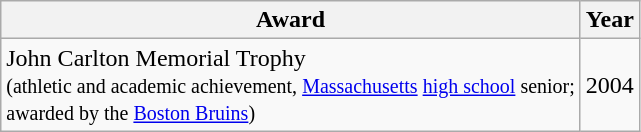<table class="wikitable" border="1">
<tr>
<th>Award</th>
<th>Year</th>
</tr>
<tr>
<td>John Carlton Memorial Trophy<br> <small>(athletic and academic achievement, <a href='#'>Massachusetts</a> <a href='#'>high school</a> senior;<br> awarded by the <a href='#'>Boston Bruins</a>)</small></td>
<td>2004</td>
</tr>
</table>
